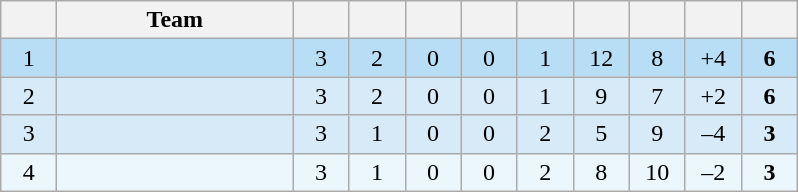<table class="wikitable" style="text-align: center; font-size: 100%;">
<tr>
<th width="30"></th>
<th width="150">Team</th>
<th width="30"></th>
<th width="30"></th>
<th width="30"></th>
<th width="30"></th>
<th width="30"></th>
<th width="30"></th>
<th width="30"></th>
<th width="30"></th>
<th width="30"></th>
</tr>
<tr style="background-color: #b8def6;">
<td>1</td>
<td align=left></td>
<td>3</td>
<td>2</td>
<td>0</td>
<td>0</td>
<td>1</td>
<td>12</td>
<td>8</td>
<td>+4</td>
<td><strong>6</strong></td>
</tr>
<tr style="background-color: #d7eaf7;">
<td>2</td>
<td align=left></td>
<td>3</td>
<td>2</td>
<td>0</td>
<td>0</td>
<td>1</td>
<td>9</td>
<td>7</td>
<td>+2</td>
<td><strong>6</strong></td>
</tr>
<tr style="background-color: #d7eaf7;">
<td>3</td>
<td align=left></td>
<td>3</td>
<td>1</td>
<td>0</td>
<td>0</td>
<td>2</td>
<td>5</td>
<td>9</td>
<td>–4</td>
<td><strong>3</strong></td>
</tr>
<tr style="background-color: #ecf6fd">
<td>4</td>
<td align=left></td>
<td>3</td>
<td>1</td>
<td>0</td>
<td>0</td>
<td>2</td>
<td>8</td>
<td>10</td>
<td>–2</td>
<td><strong>3</strong></td>
</tr>
</table>
